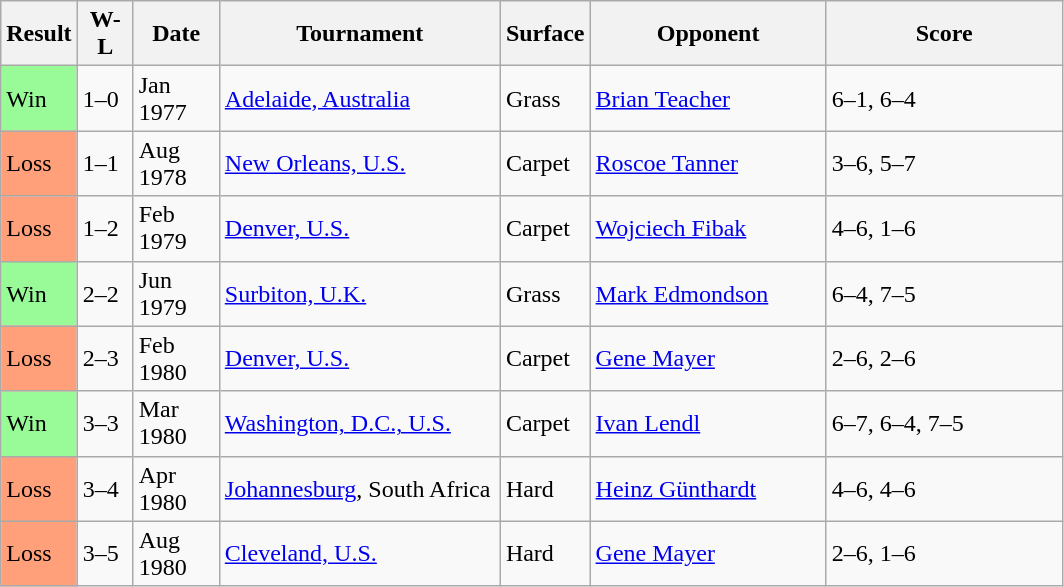<table class="sortable wikitable">
<tr>
<th>Result</th>
<th style="width:30px" class="unsortable">W-L</th>
<th style="width:50px">Date</th>
<th style="width:180px">Tournament</th>
<th style="width:50px">Surface</th>
<th style="width:150px">Opponent</th>
<th style="width:150px" class="unsortable">Score</th>
</tr>
<tr>
<td style="background:#98fb98;">Win</td>
<td>1–0</td>
<td>Jan 1977</td>
<td><a href='#'>Adelaide, Australia</a></td>
<td>Grass</td>
<td> <a href='#'>Brian Teacher</a></td>
<td>6–1, 6–4</td>
</tr>
<tr>
<td style="background:#ffa07a;">Loss</td>
<td>1–1</td>
<td>Aug 1978</td>
<td><a href='#'>New Orleans, U.S.</a></td>
<td>Carpet</td>
<td> <a href='#'>Roscoe Tanner</a></td>
<td>3–6, 5–7</td>
</tr>
<tr>
<td style="background:#ffa07a;">Loss</td>
<td>1–2</td>
<td>Feb 1979</td>
<td><a href='#'>Denver, U.S.</a></td>
<td>Carpet</td>
<td> <a href='#'>Wojciech Fibak</a></td>
<td>4–6, 1–6</td>
</tr>
<tr>
<td style="background:#98fb98;">Win</td>
<td>2–2</td>
<td>Jun 1979</td>
<td><a href='#'>Surbiton, U.K.</a></td>
<td>Grass</td>
<td> <a href='#'>Mark Edmondson</a></td>
<td>6–4, 7–5</td>
</tr>
<tr>
<td style="background:#ffa07a;">Loss</td>
<td>2–3</td>
<td>Feb 1980</td>
<td><a href='#'>Denver, U.S.</a></td>
<td>Carpet</td>
<td> <a href='#'>Gene Mayer</a></td>
<td>2–6, 2–6</td>
</tr>
<tr>
<td style="background:#98fb98;">Win</td>
<td>3–3</td>
<td>Mar 1980</td>
<td><a href='#'>Washington, D.C., U.S.</a></td>
<td>Carpet</td>
<td> <a href='#'>Ivan Lendl</a></td>
<td>6–7, 6–4, 7–5</td>
</tr>
<tr>
<td style="background:#ffa07a;">Loss</td>
<td>3–4</td>
<td>Apr 1980</td>
<td><a href='#'> Johannesburg</a>, South Africa</td>
<td>Hard</td>
<td> <a href='#'>Heinz Günthardt</a></td>
<td>4–6, 4–6</td>
</tr>
<tr>
<td style="background:#ffa07a;">Loss</td>
<td>3–5</td>
<td>Aug 1980</td>
<td><a href='#'>Cleveland, U.S.</a></td>
<td>Hard</td>
<td> <a href='#'>Gene Mayer</a></td>
<td>2–6, 1–6</td>
</tr>
</table>
